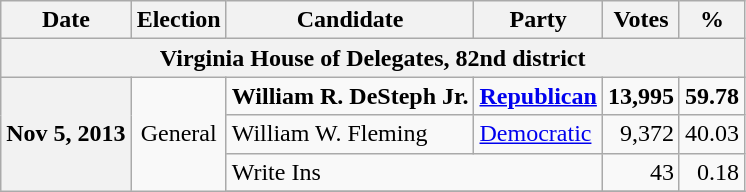<table class="wikitable">
<tr>
<th>Date</th>
<th>Election</th>
<th>Candidate</th>
<th>Party</th>
<th>Votes</th>
<th>%</th>
</tr>
<tr>
<th colspan="6">Virginia House of Delegates, 82nd district</th>
</tr>
<tr>
<th rowspan="4">Nov 5, 2013</th>
<td rowspan="4" align="center">General</td>
<td><strong>William R. DeSteph Jr.</strong></td>
<td><strong><a href='#'>Republican</a></strong></td>
<td align="right"><strong>13,995</strong></td>
<td align="right"><strong>59.78</strong></td>
</tr>
<tr>
<td>William W. Fleming</td>
<td><a href='#'>Democratic</a></td>
<td align="right">9,372</td>
<td align="right">40.03</td>
</tr>
<tr>
<td colspan="2">Write Ins</td>
<td align="right">43</td>
<td align="right">0.18</td>
</tr>
<tr>
</tr>
</table>
